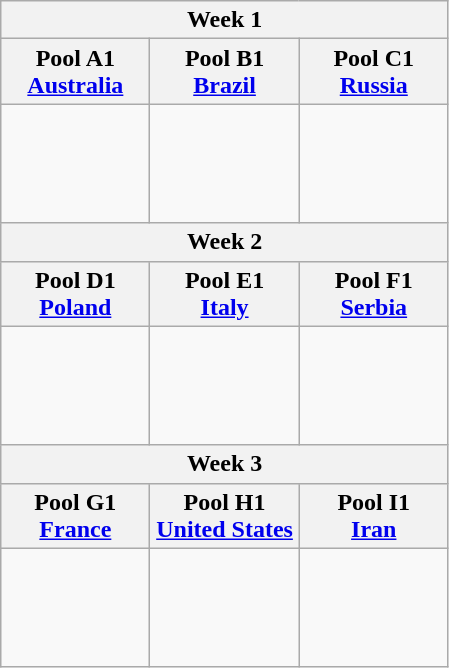<table class="wikitable">
<tr>
<th colspan=3>Week 1</th>
</tr>
<tr>
<th width=33%>Pool A1<br> <a href='#'>Australia</a></th>
<th width=33%>Pool B1<br> <a href='#'>Brazil</a></th>
<th width=33%>Pool C1<br> <a href='#'>Russia</a></th>
</tr>
<tr>
<td><br><br>
<br>
<br>
</td>
<td><br><br>
<br>
<br>
</td>
<td><br><br>
<br>
<br>
</td>
</tr>
<tr>
<th colspan=3>Week 2</th>
</tr>
<tr>
<th>Pool D1<br> <a href='#'>Poland</a></th>
<th>Pool E1<br> <a href='#'>Italy</a></th>
<th>Pool F1<br> <a href='#'>Serbia</a></th>
</tr>
<tr>
<td><br><br>
<br>
<br>
</td>
<td><br><br>
<br>
<br>
</td>
<td><br><br>
<br>
<br>
</td>
</tr>
<tr>
<th colspan=3>Week 3</th>
</tr>
<tr>
<th>Pool G1<br> <a href='#'>France</a></th>
<th>Pool H1<br> <a href='#'>United States</a></th>
<th>Pool I1<br> <a href='#'>Iran</a></th>
</tr>
<tr>
<td><br><br>
<br>
<br>
</td>
<td><br><br>
<br>
<br>
</td>
<td><br><br>
<br>
<br>
</td>
</tr>
</table>
